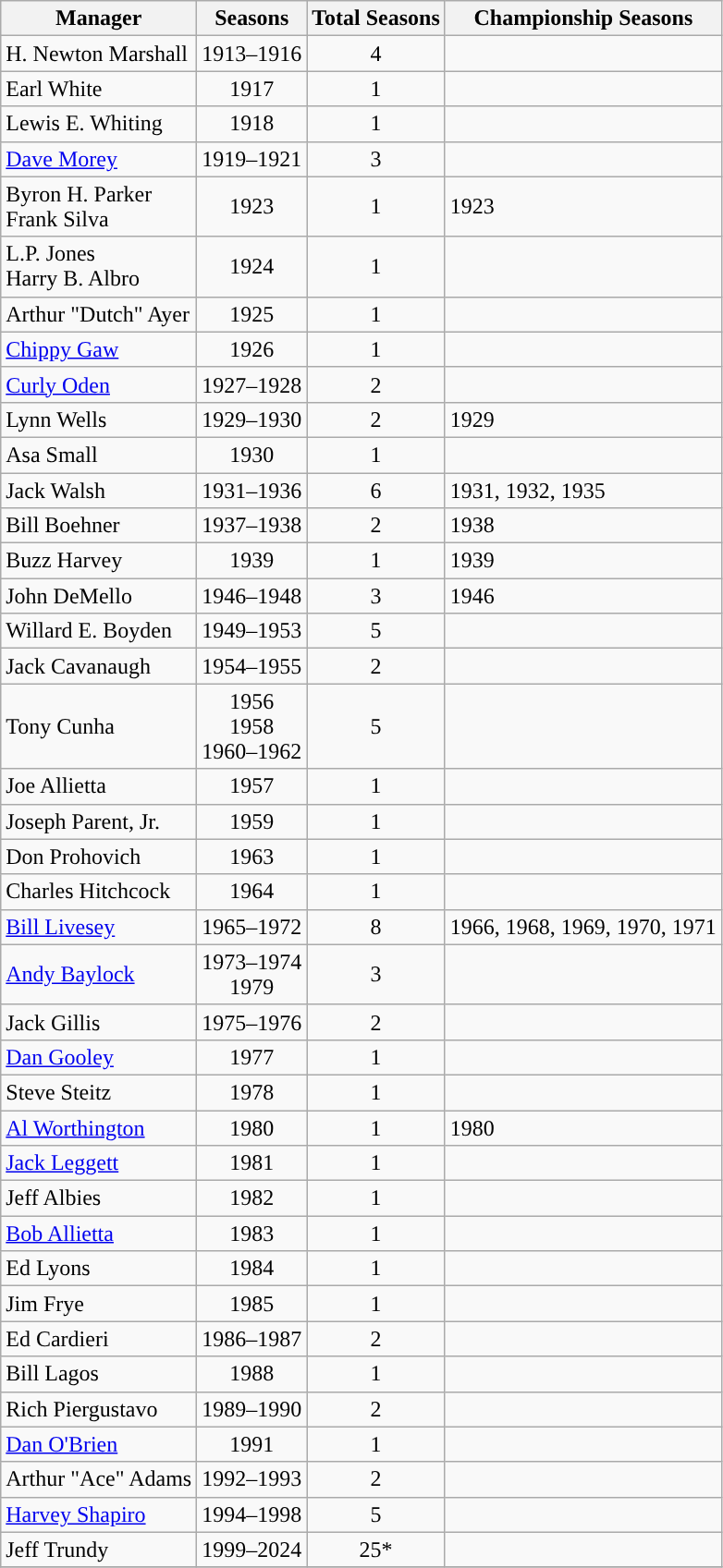<table class="wikitable" style="text-align:center">
<tr>
<th>Manager</th>
<th>Seasons</th>
<th>Total Seasons</th>
<th>Championship Seasons</th>
</tr>
<tr>
<td style="text-align:left">H. Newton Marshall</td>
<td>1913–1916</td>
<td>4</td>
<td></td>
</tr>
<tr>
<td style="text-align:left">Earl White</td>
<td>1917</td>
<td>1</td>
<td></td>
</tr>
<tr>
<td style="text-align:left">Lewis E. Whiting</td>
<td>1918</td>
<td>1</td>
<td></td>
</tr>
<tr>
<td style="text-align:left"><a href='#'>Dave Morey</a></td>
<td>1919–1921</td>
<td>3</td>
<td></td>
</tr>
<tr>
<td style="text-align:left">Byron H. Parker<br>Frank Silva</td>
<td>1923</td>
<td>1</td>
<td style="text-align:left">1923</td>
</tr>
<tr>
<td style="text-align:left">L.P. Jones<br>Harry B. Albro</td>
<td>1924</td>
<td>1</td>
<td></td>
</tr>
<tr>
<td style="text-align:left">Arthur "Dutch" Ayer</td>
<td>1925</td>
<td>1</td>
<td></td>
</tr>
<tr>
<td style="text-align:left"><a href='#'>Chippy Gaw</a></td>
<td>1926</td>
<td>1</td>
<td></td>
</tr>
<tr>
<td style="text-align:left"><a href='#'>Curly Oden</a></td>
<td>1927–1928</td>
<td>2</td>
<td></td>
</tr>
<tr>
<td style="text-align:left">Lynn Wells</td>
<td>1929–1930</td>
<td>2</td>
<td style="text-align:left">1929</td>
</tr>
<tr>
<td style="text-align:left">Asa Small</td>
<td>1930</td>
<td>1</td>
<td></td>
</tr>
<tr>
<td style="text-align:left">Jack Walsh</td>
<td>1931–1936</td>
<td>6</td>
<td style="text-align:left">1931, 1932, 1935</td>
</tr>
<tr>
<td style="text-align:left">Bill Boehner</td>
<td>1937–1938</td>
<td>2</td>
<td style="text-align:left">1938</td>
</tr>
<tr>
<td style="text-align:left">Buzz Harvey</td>
<td>1939</td>
<td>1</td>
<td style="text-align:left">1939</td>
</tr>
<tr>
<td style="text-align:left">John DeMello</td>
<td>1946–1948</td>
<td>3</td>
<td style="text-align:left">1946</td>
</tr>
<tr>
<td style="text-align:left">Willard E. Boyden</td>
<td>1949–1953</td>
<td>5</td>
<td style="text-align:left"></td>
</tr>
<tr>
<td style="text-align:left">Jack Cavanaugh</td>
<td>1954–1955</td>
<td>2</td>
<td style="text-align:left"></td>
</tr>
<tr>
<td style="text-align:left">Tony Cunha</td>
<td>1956<br>1958<br>1960–1962</td>
<td>5</td>
<td style="text-align:left"></td>
</tr>
<tr>
<td style="text-align:left">Joe Allietta</td>
<td>1957</td>
<td>1</td>
<td style="text-align:left"></td>
</tr>
<tr>
<td style="text-align:left">Joseph Parent, Jr.</td>
<td>1959</td>
<td>1</td>
<td style="text-align:left"></td>
</tr>
<tr>
<td style="text-align:left">Don Prohovich</td>
<td>1963</td>
<td>1</td>
<td style="text-align:left"></td>
</tr>
<tr>
<td style="text-align:left">Charles Hitchcock</td>
<td>1964</td>
<td>1</td>
<td style="text-align:left"></td>
</tr>
<tr>
<td style="text-align:left"><a href='#'>Bill Livesey</a></td>
<td>1965–1972</td>
<td>8</td>
<td style="text-align:left">1966, 1968, 1969, 1970, 1971</td>
</tr>
<tr>
<td style="text-align:left"><a href='#'>Andy Baylock</a></td>
<td>1973–1974<br>1979</td>
<td>3</td>
<td style="text-align:left"></td>
</tr>
<tr>
<td style="text-align:left">Jack Gillis</td>
<td>1975–1976</td>
<td>2</td>
<td style="text-align:left"></td>
</tr>
<tr>
<td style="text-align:left"><a href='#'>Dan Gooley</a></td>
<td>1977</td>
<td>1</td>
<td style="text-align:left"></td>
</tr>
<tr>
<td style="text-align:left">Steve Steitz</td>
<td>1978</td>
<td>1</td>
<td style="text-align:left"></td>
</tr>
<tr>
<td style="text-align:left"><a href='#'>Al Worthington</a></td>
<td>1980</td>
<td>1</td>
<td style="text-align:left">1980</td>
</tr>
<tr>
<td style="text-align:left"><a href='#'>Jack Leggett</a></td>
<td>1981</td>
<td>1</td>
<td style="text-align:left"></td>
</tr>
<tr>
<td style="text-align:left">Jeff Albies</td>
<td>1982</td>
<td>1</td>
<td style="text-align:left"></td>
</tr>
<tr>
<td style="text-align:left"><a href='#'>Bob Allietta</a></td>
<td>1983</td>
<td>1</td>
<td style="text-align:left"></td>
</tr>
<tr>
<td style="text-align:left">Ed Lyons</td>
<td>1984</td>
<td>1</td>
<td style="text-align:left"></td>
</tr>
<tr>
<td style="text-align:left">Jim Frye</td>
<td>1985</td>
<td>1</td>
<td style="text-align:left"></td>
</tr>
<tr>
<td style="text-align:left">Ed Cardieri</td>
<td>1986–1987</td>
<td>2</td>
<td style="text-align:left"></td>
</tr>
<tr>
<td style="text-align:left">Bill Lagos</td>
<td>1988</td>
<td>1</td>
<td style="text-align:left"></td>
</tr>
<tr>
<td style="text-align:left">Rich Piergustavo</td>
<td>1989–1990</td>
<td>2</td>
<td style="text-align:left"></td>
</tr>
<tr>
<td style="text-align:left"><a href='#'>Dan O'Brien</a></td>
<td>1991</td>
<td>1</td>
<td style="text-align:left"></td>
</tr>
<tr>
<td style="text-align:left">Arthur "Ace" Adams</td>
<td>1992–1993</td>
<td>2</td>
<td style="text-align:left"></td>
</tr>
<tr>
<td style="text-align:left"><a href='#'>Harvey Shapiro</a></td>
<td>1994–1998</td>
<td>5</td>
<td style="text-align:left"></td>
</tr>
<tr>
<td style="text-align:left">Jeff Trundy</td>
<td>1999–2024</td>
<td>25*</td>
<td style="text-align:left"></td>
</tr>
<tr>
</tr>
</table>
